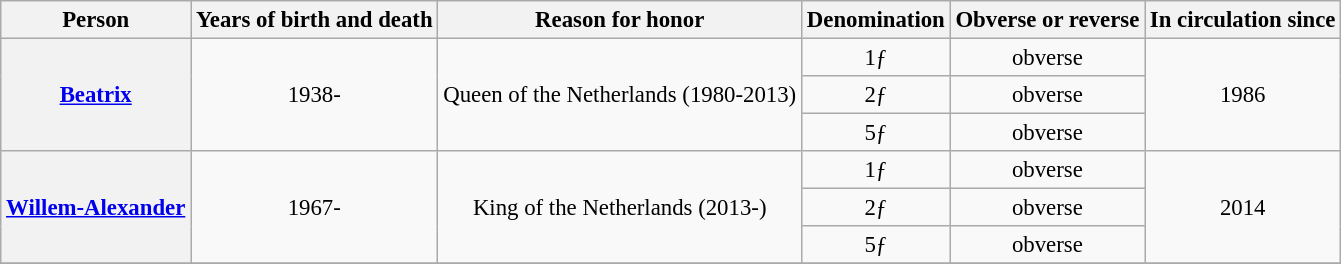<table class="wikitable" style="font-size:95%; text-align:center;">
<tr>
<th>Person</th>
<th>Years of birth and death</th>
<th>Reason for honor</th>
<th>Denomination</th>
<th>Obverse or reverse</th>
<th>In circulation since</th>
</tr>
<tr>
<th rowspan="3"><a href='#'>Beatrix</a></th>
<td rowspan="3">1938-</td>
<td rowspan="3">Queen of the Netherlands (1980-2013)</td>
<td>1ƒ</td>
<td>obverse</td>
<td rowspan="3">1986</td>
</tr>
<tr>
<td>2<small></small>ƒ</td>
<td>obverse</td>
</tr>
<tr>
<td>5ƒ</td>
<td>obverse</td>
</tr>
<tr>
<th rowspan="3"><a href='#'>Willem-Alexander</a></th>
<td rowspan="3">1967-</td>
<td rowspan="3">King of the Netherlands (2013-)</td>
<td>1ƒ</td>
<td>obverse</td>
<td rowspan="3">2014</td>
</tr>
<tr>
<td>2<small></small>ƒ</td>
<td>obverse</td>
</tr>
<tr>
<td>5ƒ</td>
<td>obverse</td>
</tr>
<tr>
</tr>
</table>
